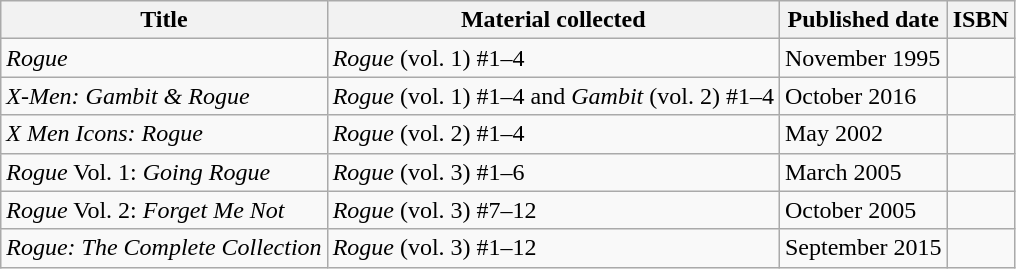<table class="wikitable">
<tr>
<th>Title</th>
<th>Material collected</th>
<th>Published date</th>
<th>ISBN</th>
</tr>
<tr>
<td><em>Rogue</em></td>
<td><em>Rogue</em> (vol. 1) #1–4</td>
<td>November 1995</td>
<td></td>
</tr>
<tr>
<td><em>X-Men: Gambit & Rogue</em></td>
<td><em>Rogue</em> (vol. 1) #1–4 and <em>Gambit</em> (vol. 2) #1–4</td>
<td>October 2016</td>
<td></td>
</tr>
<tr>
<td><em>X Men Icons: Rogue</em></td>
<td><em>Rogue</em> (vol. 2) #1–4</td>
<td>May 2002</td>
<td></td>
</tr>
<tr>
<td><em>Rogue</em> Vol. 1: <em>Going Rogue</em></td>
<td><em>Rogue</em> (vol. 3) #1–6</td>
<td>March 2005</td>
<td></td>
</tr>
<tr>
<td><em>Rogue</em> Vol. 2: <em>Forget Me Not</em></td>
<td><em>Rogue</em> (vol. 3) #7–12</td>
<td>October 2005</td>
<td></td>
</tr>
<tr>
<td><em>Rogue: The Complete Collection</em></td>
<td><em>Rogue</em> (vol. 3) #1–12</td>
<td>September 2015</td>
<td></td>
</tr>
</table>
